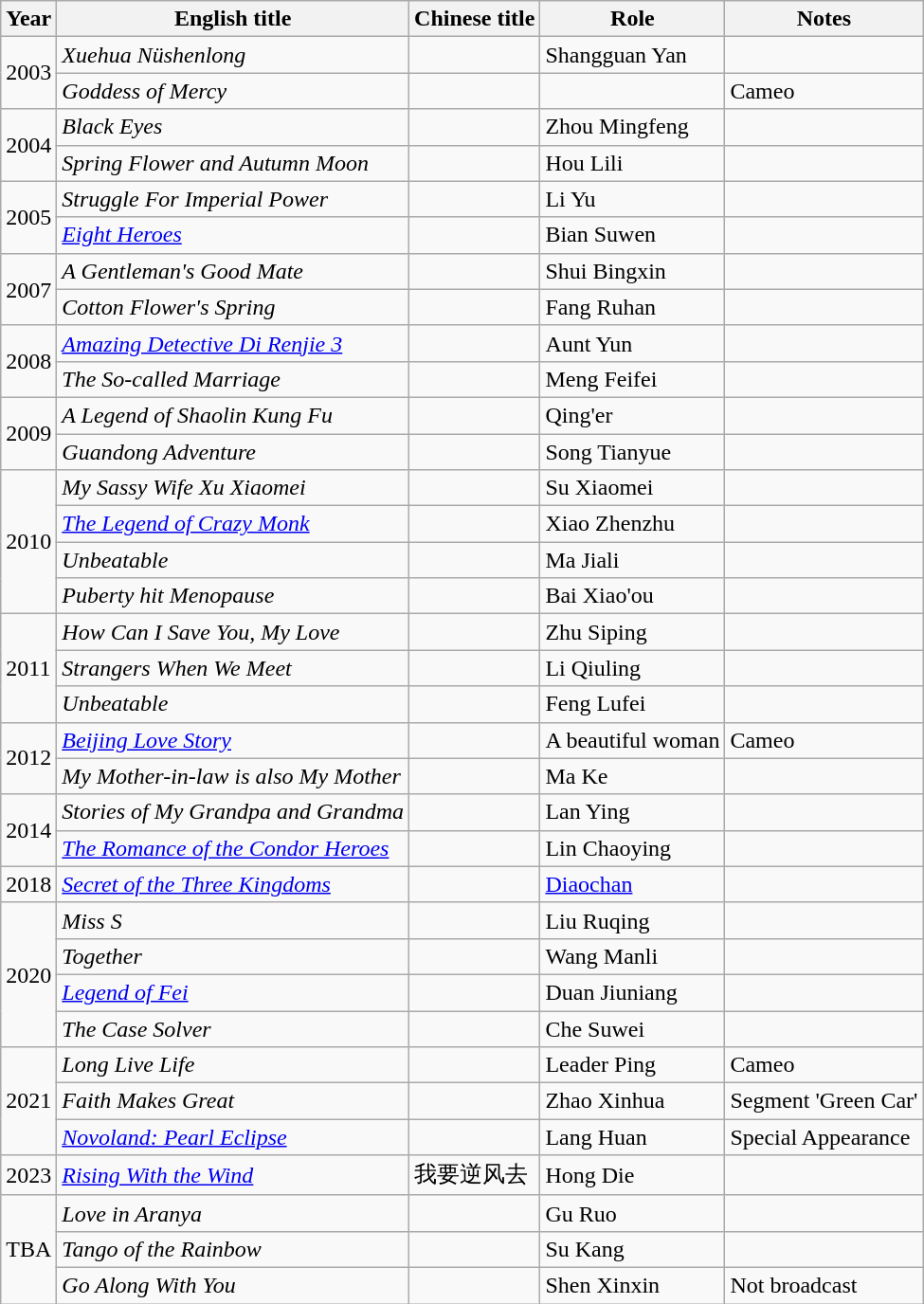<table class="wikitable">
<tr>
<th>Year</th>
<th>English title</th>
<th>Chinese title</th>
<th>Role</th>
<th>Notes</th>
</tr>
<tr>
<td rowspan=2>2003</td>
<td><em>Xuehua Nüshenlong</em></td>
<td></td>
<td>Shangguan Yan</td>
<td></td>
</tr>
<tr>
<td><em>Goddess of Mercy</em></td>
<td></td>
<td></td>
<td>Cameo</td>
</tr>
<tr>
<td rowspan=2>2004</td>
<td><em>Black Eyes</em></td>
<td></td>
<td>Zhou Mingfeng</td>
<td></td>
</tr>
<tr>
<td><em>Spring Flower and Autumn Moon</em></td>
<td></td>
<td>Hou Lili</td>
<td></td>
</tr>
<tr>
<td rowspan=2>2005</td>
<td><em>Struggle For Imperial Power</em></td>
<td></td>
<td>Li Yu</td>
<td></td>
</tr>
<tr>
<td><em><a href='#'>Eight Heroes</a></em></td>
<td></td>
<td>Bian Suwen</td>
<td></td>
</tr>
<tr>
<td rowspan=2>2007</td>
<td><em>A Gentleman's Good Mate</em></td>
<td></td>
<td>Shui Bingxin</td>
<td></td>
</tr>
<tr>
<td><em>Cotton Flower's Spring</em></td>
<td></td>
<td>Fang Ruhan</td>
<td></td>
</tr>
<tr>
<td rowspan=2>2008</td>
<td><em><a href='#'>Amazing Detective Di Renjie 3</a></em></td>
<td></td>
<td>Aunt Yun</td>
<td></td>
</tr>
<tr>
<td><em>The So-called Marriage</em></td>
<td></td>
<td>Meng Feifei</td>
<td></td>
</tr>
<tr>
<td rowspan=2>2009</td>
<td><em>A Legend of Shaolin Kung Fu</em></td>
<td></td>
<td>Qing'er</td>
<td></td>
</tr>
<tr>
<td><em>Guandong Adventure</em></td>
<td></td>
<td>Song Tianyue</td>
<td></td>
</tr>
<tr>
<td rowspan=4>2010</td>
<td><em>My Sassy Wife Xu Xiaomei</em></td>
<td></td>
<td>Su Xiaomei</td>
<td></td>
</tr>
<tr>
<td><em><a href='#'>The Legend of Crazy Monk</a></em></td>
<td></td>
<td>Xiao Zhenzhu</td>
<td></td>
</tr>
<tr>
<td><em>Unbeatable</em></td>
<td></td>
<td>Ma Jiali</td>
<td></td>
</tr>
<tr>
<td><em>Puberty hit Menopause</em></td>
<td></td>
<td>Bai Xiao'ou</td>
<td></td>
</tr>
<tr>
<td rowspan=3>2011</td>
<td><em>How Can I Save You, My Love</em></td>
<td></td>
<td>Zhu Siping</td>
<td></td>
</tr>
<tr>
<td><em>Strangers When We Meet</em></td>
<td></td>
<td>Li Qiuling</td>
<td></td>
</tr>
<tr>
<td><em>Unbeatable</em></td>
<td></td>
<td>Feng Lufei</td>
<td></td>
</tr>
<tr>
<td rowspan=2>2012</td>
<td><em><a href='#'>Beijing Love Story</a></em></td>
<td></td>
<td>A beautiful woman</td>
<td>Cameo</td>
</tr>
<tr>
<td><em>My Mother-in-law is also My Mother</em></td>
<td></td>
<td>Ma Ke</td>
<td></td>
</tr>
<tr>
<td rowspan=2>2014</td>
<td><em>Stories of My Grandpa and Grandma</em></td>
<td></td>
<td>Lan Ying</td>
<td></td>
</tr>
<tr>
<td><em><a href='#'>The Romance of the Condor Heroes</a></em></td>
<td></td>
<td>Lin Chaoying</td>
<td></td>
</tr>
<tr>
<td rowspan=1>2018</td>
<td><em><a href='#'>Secret of the Three Kingdoms</a></em></td>
<td></td>
<td><a href='#'>Diaochan</a></td>
<td></td>
</tr>
<tr>
<td rowspan=4>2020</td>
<td><em>Miss S</em></td>
<td></td>
<td>Liu Ruqing</td>
<td></td>
</tr>
<tr>
<td><em>Together</em></td>
<td></td>
<td>Wang Manli</td>
<td></td>
</tr>
<tr>
<td><em><a href='#'>Legend of Fei</a></em></td>
<td></td>
<td>Duan Jiuniang</td>
<td></td>
</tr>
<tr>
<td><em>The Case Solver</em></td>
<td></td>
<td>Che Suwei</td>
<td></td>
</tr>
<tr>
<td rowspan=3>2021</td>
<td><em>Long Live Life</em></td>
<td></td>
<td>Leader Ping</td>
<td>Cameo</td>
</tr>
<tr>
<td><em>Faith Makes Great</em></td>
<td></td>
<td>Zhao Xinhua</td>
<td>Segment 'Green Car'</td>
</tr>
<tr>
<td><em><a href='#'>Novoland: Pearl Eclipse</a></em></td>
<td></td>
<td>Lang Huan</td>
<td>Special Appearance</td>
</tr>
<tr>
<td>2023</td>
<td><em><a href='#'>Rising With the Wind</a></em></td>
<td>我要逆风去</td>
<td>Hong Die</td>
<td></td>
</tr>
<tr>
<td rowspan=3>TBA</td>
<td><em>Love in Aranya</em></td>
<td></td>
<td>Gu Ruo</td>
<td></td>
</tr>
<tr>
<td><em>Tango of the Rainbow</em></td>
<td></td>
<td>Su Kang</td>
<td></td>
</tr>
<tr>
<td><em>Go Along With You</em></td>
<td></td>
<td>Shen Xinxin</td>
<td>Not broadcast</td>
</tr>
</table>
